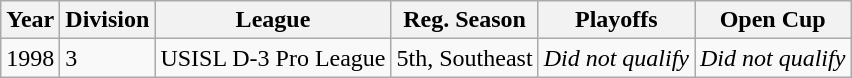<table class="wikitable">
<tr>
<th>Year</th>
<th>Division</th>
<th>League</th>
<th>Reg. Season</th>
<th>Playoffs</th>
<th>Open Cup</th>
</tr>
<tr>
<td>1998</td>
<td>3</td>
<td>USISL D-3 Pro League</td>
<td>5th, Southeast</td>
<td><em>Did not qualify</em></td>
<td><em>Did not qualify</em></td>
</tr>
</table>
